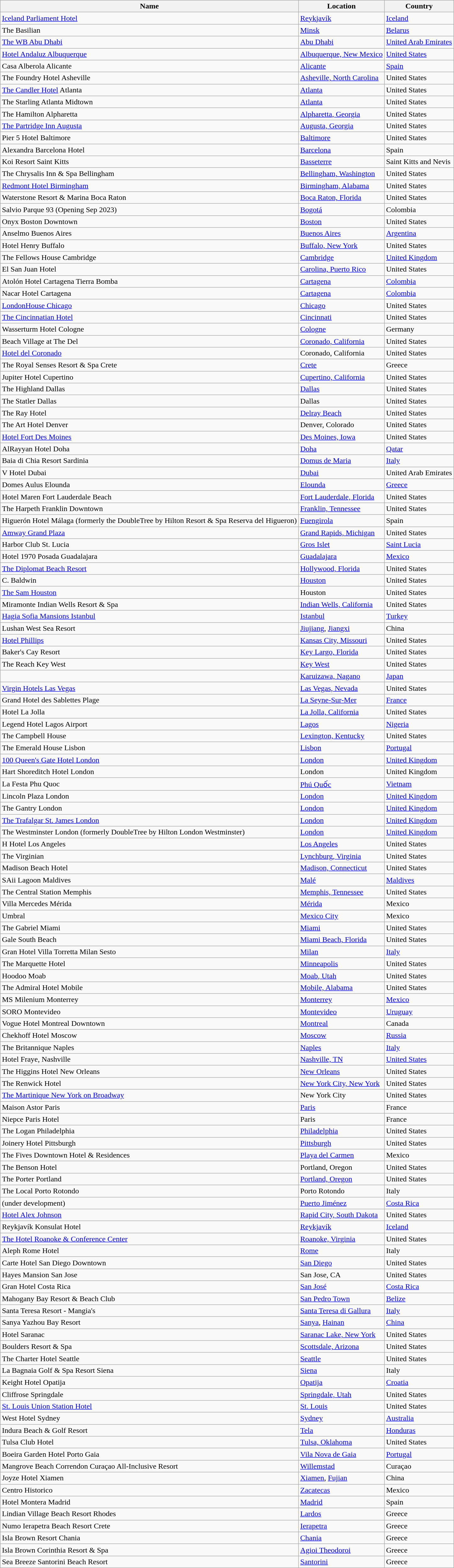<table class="wikitable sortable">
<tr>
<th>Name</th>
<th>Location</th>
<th>Country</th>
</tr>
<tr>
<td><a href='#'>Iceland Parliament Hotel</a></td>
<td><a href='#'>Reykjavík</a></td>
<td><a href='#'>Iceland</a></td>
</tr>
<tr>
<td>The Basilian</td>
<td><a href='#'>Minsk</a></td>
<td><a href='#'>Belarus</a></td>
</tr>
<tr>
<td><a href='#'>The WB Abu Dhabi</a></td>
<td><a href='#'>Abu Dhabi</a></td>
<td><a href='#'>United Arab Emirates</a></td>
</tr>
<tr>
<td><a href='#'>Hotel Andaluz Albuquerque</a></td>
<td><a href='#'>Albuquerque, New Mexico</a></td>
<td><a href='#'>United States</a></td>
</tr>
<tr>
<td>Casa Alberola Alicante</td>
<td><a href='#'>Alicante</a></td>
<td><a href='#'>Spain</a></td>
</tr>
<tr>
<td>The Foundry Hotel Asheville</td>
<td><a href='#'>Asheville, North Carolina</a></td>
<td>United States</td>
</tr>
<tr>
<td><a href='#'>The Candler Hotel</a> Atlanta</td>
<td><a href='#'>Atlanta</a></td>
<td>United States</td>
</tr>
<tr>
<td>The Starling Atlanta Midtown</td>
<td><a href='#'>Atlanta</a></td>
<td>United States</td>
</tr>
<tr>
<td>The Hamilton Alpharetta</td>
<td><a href='#'>Alpharetta, Georgia</a></td>
<td>United States</td>
</tr>
<tr>
<td><a href='#'>The Partridge Inn Augusta</a></td>
<td><a href='#'>Augusta, Georgia</a></td>
<td>United States</td>
</tr>
<tr>
<td>Pier 5 Hotel Baltimore</td>
<td><a href='#'>Baltimore</a></td>
<td>United States</td>
</tr>
<tr>
<td>Alexandra Barcelona Hotel</td>
<td><a href='#'>Barcelona</a></td>
<td>Spain</td>
</tr>
<tr>
<td>Koi Resort Saint Kitts</td>
<td><a href='#'>Basseterre</a></td>
<td>Saint Kitts and Nevis</td>
</tr>
<tr>
<td>The Chrysalis Inn & Spa Bellingham</td>
<td><a href='#'>Bellingham, Washington</a></td>
<td>United States</td>
</tr>
<tr>
<td><a href='#'>Redmont Hotel Birmingham</a></td>
<td><a href='#'>Birmingham, Alabama</a></td>
<td>United States</td>
</tr>
<tr>
<td>Waterstone Resort & Marina Boca Raton</td>
<td><a href='#'>Boca Raton, Florida</a></td>
<td>United States</td>
</tr>
<tr>
<td>Salvio Parque 93 (Opening Sep 2023)</td>
<td><a href='#'>Bogotá</a></td>
<td>Colombia</td>
</tr>
<tr>
<td>Onyx Boston Downtown</td>
<td><a href='#'>Boston</a></td>
<td>United States</td>
</tr>
<tr>
<td>Anselmo Buenos Aires</td>
<td><a href='#'>Buenos Aires</a></td>
<td><a href='#'>Argentina</a></td>
</tr>
<tr>
<td>Hotel Henry Buffalo</td>
<td><a href='#'>Buffalo, New York</a></td>
<td>United States</td>
</tr>
<tr>
<td>The Fellows House Cambridge</td>
<td><a href='#'>Cambridge</a></td>
<td><a href='#'>United Kingdom</a></td>
</tr>
<tr>
<td>El San Juan Hotel</td>
<td><a href='#'>Carolina, Puerto Rico</a></td>
<td>United States</td>
</tr>
<tr>
<td>Atolón Hotel Cartagena Tierra Bomba</td>
<td><a href='#'>Cartagena</a></td>
<td><a href='#'>Colombia</a></td>
</tr>
<tr>
<td>Nacar Hotel Cartagena</td>
<td><a href='#'>Cartagena</a></td>
<td><a href='#'>Colombia</a></td>
</tr>
<tr>
<td><a href='#'>LondonHouse Chicago</a></td>
<td><a href='#'>Chicago</a></td>
<td>United States</td>
</tr>
<tr>
<td><a href='#'>The Cincinnatian Hotel</a></td>
<td><a href='#'>Cincinnati</a></td>
<td>United States</td>
</tr>
<tr>
<td>Wasserturm Hotel Cologne</td>
<td><a href='#'>Cologne</a></td>
<td>Germany</td>
</tr>
<tr>
<td>Beach Village at The Del</td>
<td><a href='#'>Coronado, California</a></td>
<td>United States</td>
</tr>
<tr>
<td><a href='#'>Hotel del Coronado</a></td>
<td>Coronado, California</td>
<td>United States</td>
</tr>
<tr>
<td>The Royal Senses Resort & Spa Crete</td>
<td><a href='#'>Crete</a></td>
<td>Greece</td>
</tr>
<tr>
<td>Jupiter Hotel Cupertino</td>
<td><a href='#'>Cupertino, California</a></td>
<td>United States</td>
</tr>
<tr>
<td>The Highland Dallas</td>
<td><a href='#'>Dallas</a></td>
<td>United States</td>
</tr>
<tr>
<td>The Statler Dallas</td>
<td>Dallas</td>
<td>United States</td>
</tr>
<tr>
<td>The Ray Hotel</td>
<td><a href='#'>Delray Beach</a></td>
<td>United States</td>
</tr>
<tr>
<td>The Art Hotel Denver</td>
<td>Denver, Colorado</td>
<td>United States</td>
</tr>
<tr>
<td><a href='#'>Hotel Fort Des Moines</a></td>
<td><a href='#'>Des Moines, Iowa</a></td>
<td>United States</td>
</tr>
<tr>
<td>AlRayyan Hotel Doha</td>
<td><a href='#'>Doha</a></td>
<td><a href='#'>Qatar</a></td>
</tr>
<tr>
<td>Baia di Chia Resort Sardinia</td>
<td><a href='#'>Domus de Maria</a></td>
<td><a href='#'>Italy</a></td>
</tr>
<tr>
<td>V Hotel Dubai</td>
<td><a href='#'>Dubai</a></td>
<td>United Arab Emirates</td>
</tr>
<tr>
<td>Domes Aulus Elounda</td>
<td><a href='#'>Elounda</a></td>
<td><a href='#'>Greece</a></td>
</tr>
<tr>
<td>Hotel Maren Fort Lauderdale Beach</td>
<td><a href='#'>Fort Lauderdale, Florida</a></td>
<td>United States</td>
</tr>
<tr>
<td>The Harpeth Franklin Downtown</td>
<td><a href='#'>Franklin, Tennessee</a></td>
<td>United States</td>
</tr>
<tr>
<td>Higuerón Hotel Málaga (formerly the DoubleTree by Hilton Resort & Spa Reserva del Higueron)</td>
<td><a href='#'>Fuengirola</a></td>
<td>Spain</td>
</tr>
<tr>
<td><a href='#'>Amway Grand Plaza</a></td>
<td><a href='#'>Grand Rapids, Michigan</a></td>
<td>United States</td>
</tr>
<tr>
<td>Harbor Club St. Lucia</td>
<td><a href='#'>Gros Islet</a></td>
<td><a href='#'>Saint Lucia</a></td>
</tr>
<tr>
<td>Hotel 1970 Posada Guadalajara</td>
<td><a href='#'>Guadalajara</a></td>
<td><a href='#'>Mexico</a></td>
</tr>
<tr>
<td><a href='#'>The Diplomat Beach Resort</a></td>
<td><a href='#'>Hollywood, Florida</a></td>
<td>United States</td>
</tr>
<tr>
<td>C. Baldwin</td>
<td><a href='#'>Houston</a></td>
<td>United States</td>
</tr>
<tr>
<td><a href='#'>The Sam Houston</a></td>
<td>Houston</td>
<td>United States</td>
</tr>
<tr>
<td>Miramonte Indian Wells Resort & Spa</td>
<td><a href='#'>Indian Wells, California</a></td>
<td>United States</td>
</tr>
<tr>
<td><a href='#'>Hagia Sofia Mansions Istanbul</a></td>
<td><a href='#'>Istanbul</a></td>
<td><a href='#'>Turkey</a></td>
</tr>
<tr>
<td>Lushan West Sea Resort</td>
<td><a href='#'>Jiujiang</a>, <a href='#'>Jiangxi</a></td>
<td>China</td>
</tr>
<tr>
<td><a href='#'>Hotel Phillips</a></td>
<td><a href='#'>Kansas City, Missouri</a></td>
<td>United States</td>
</tr>
<tr>
<td>Baker's Cay Resort</td>
<td><a href='#'>Key Largo, Florida</a></td>
<td>United States</td>
</tr>
<tr>
<td>The Reach Key West</td>
<td><a href='#'>Key West</a></td>
<td>United States</td>
</tr>
<tr>
<td></td>
<td><a href='#'>Karuizawa, Nagano</a></td>
<td><a href='#'>Japan</a></td>
</tr>
<tr>
<td><a href='#'>Virgin Hotels Las Vegas</a></td>
<td><a href='#'>Las Vegas, Nevada</a></td>
<td>United States</td>
</tr>
<tr>
<td>Grand Hotel des Sablettes Plage</td>
<td><a href='#'>La Seyne-Sur-Mer</a></td>
<td><a href='#'>France</a></td>
</tr>
<tr>
<td>Hotel La Jolla</td>
<td><a href='#'>La Jolla, California</a></td>
<td>United States</td>
</tr>
<tr>
<td>Legend Hotel Lagos Airport</td>
<td><a href='#'>Lagos</a></td>
<td><a href='#'>Nigeria</a></td>
</tr>
<tr>
<td>The Campbell House</td>
<td><a href='#'>Lexington, Kentucky</a></td>
<td>United States</td>
</tr>
<tr>
<td>The Emerald House Lisbon</td>
<td><a href='#'>Lisbon</a></td>
<td><a href='#'>Portugal</a></td>
</tr>
<tr>
<td><a href='#'>100 Queen's Gate Hotel London</a></td>
<td><a href='#'>London</a></td>
<td><a href='#'>United Kingdom</a></td>
</tr>
<tr>
<td>Hart Shoreditch Hotel London</td>
<td>London</td>
<td>United Kingdom</td>
</tr>
<tr>
<td>La Festa Phu Quoc</td>
<td><a href='#'>Phú Quốc</a></td>
<td><a href='#'>Vietnam</a></td>
</tr>
<tr>
<td>Lincoln Plaza London</td>
<td><a href='#'>London</a></td>
<td><a href='#'>United Kingdom</a></td>
</tr>
<tr>
<td>The Gantry London</td>
<td><a href='#'>London</a></td>
<td><a href='#'>United Kingdom</a></td>
</tr>
<tr>
<td><a href='#'>The Trafalgar St. James London</a></td>
<td><a href='#'>London</a></td>
<td><a href='#'>United Kingdom</a></td>
</tr>
<tr>
<td>The Westminster London (formerly DoubleTree by Hilton London Westminster)</td>
<td><a href='#'>London</a></td>
<td><a href='#'>United Kingdom</a></td>
</tr>
<tr>
<td>H Hotel Los Angeles</td>
<td><a href='#'>Los Angeles</a></td>
<td>United States</td>
</tr>
<tr>
<td>The Virginian</td>
<td><a href='#'>Lynchburg, Virginia</a></td>
<td>United States</td>
</tr>
<tr>
<td>Madison Beach Hotel</td>
<td><a href='#'>Madison, Connecticut</a></td>
<td>United States</td>
</tr>
<tr>
<td>SAii Lagoon Maldives</td>
<td><a href='#'>Malé</a></td>
<td><a href='#'>Maldives</a></td>
</tr>
<tr>
<td>The Central Station Memphis</td>
<td><a href='#'>Memphis, Tennessee</a></td>
<td>United States</td>
</tr>
<tr>
<td>Villa Mercedes Mérida</td>
<td><a href='#'>Mérida</a></td>
<td>Mexico</td>
</tr>
<tr>
<td>Umbral</td>
<td><a href='#'>Mexico City</a></td>
<td>Mexico</td>
</tr>
<tr>
<td>The Gabriel Miami</td>
<td><a href='#'>Miami</a></td>
<td>United States</td>
</tr>
<tr>
<td>Gale South Beach</td>
<td><a href='#'>Miami Beach, Florida</a></td>
<td>United States</td>
</tr>
<tr>
<td>Gran Hotel Villa Torretta Milan Sesto</td>
<td><a href='#'>Milan</a></td>
<td><a href='#'>Italy</a></td>
</tr>
<tr>
<td>The Marquette Hotel</td>
<td><a href='#'>Minneapolis</a></td>
<td>United States</td>
</tr>
<tr>
<td>Hoodoo Moab</td>
<td><a href='#'>Moab, Utah</a></td>
<td>United States</td>
</tr>
<tr>
<td>The Admiral Hotel Mobile</td>
<td><a href='#'>Mobile, Alabama</a></td>
<td>United States</td>
</tr>
<tr>
<td>MS Milenium Monterrey</td>
<td><a href='#'>Monterrey</a></td>
<td><a href='#'>Mexico</a></td>
</tr>
<tr>
<td>SORO Montevideo</td>
<td><a href='#'>Montevideo</a></td>
<td><a href='#'>Uruguay</a></td>
</tr>
<tr>
<td>Vogue Hotel Montreal Downtown</td>
<td><a href='#'>Montreal</a></td>
<td>Canada</td>
</tr>
<tr>
<td>Chekhoff Hotel Moscow</td>
<td><a href='#'>Moscow</a></td>
<td><a href='#'>Russia</a></td>
</tr>
<tr>
<td>The Britannique Naples</td>
<td><a href='#'>Naples</a></td>
<td><a href='#'>Italy</a></td>
</tr>
<tr>
<td>Hotel Fraye, Nashville</td>
<td><a href='#'>Nashville, TN</a></td>
<td><a href='#'>United States</a></td>
</tr>
<tr>
<td>The Higgins Hotel New Orleans</td>
<td><a href='#'>New Orleans</a></td>
<td>United States</td>
</tr>
<tr>
<td>The Renwick Hotel</td>
<td><a href='#'>New York City, New York</a></td>
<td>United States</td>
</tr>
<tr>
<td><a href='#'>The Martinique New York on Broadway</a></td>
<td>New York City</td>
<td>United States</td>
</tr>
<tr>
<td>Maison Astor Paris</td>
<td><a href='#'>Paris</a></td>
<td>France</td>
</tr>
<tr>
<td>Niepce Paris Hotel</td>
<td>Paris</td>
<td>France</td>
</tr>
<tr>
<td>The Logan Philadelphia</td>
<td><a href='#'>Philadelphia</a></td>
<td>United States</td>
</tr>
<tr>
<td>Joinery Hotel Pittsburgh</td>
<td><a href='#'>Pittsburgh</a></td>
<td>United States</td>
</tr>
<tr>
<td>The Fives Downtown Hotel & Residences</td>
<td><a href='#'>Playa del Carmen</a></td>
<td>Mexico</td>
</tr>
<tr>
<td>The Benson Hotel</td>
<td>Portland, Oregon</td>
<td>United States</td>
</tr>
<tr>
<td>The Porter Portland</td>
<td><a href='#'>Portland, Oregon</a></td>
<td>United States</td>
</tr>
<tr>
<td>The Local Porto Rotondo</td>
<td>Porto Rotondo</td>
<td>Italy</td>
</tr>
<tr>
<td> (under development)</td>
<td><a href='#'>Puerto Jiménez</a></td>
<td><a href='#'>Costa Rica</a></td>
</tr>
<tr>
<td><a href='#'>Hotel Alex Johnson</a></td>
<td><a href='#'>Rapid City, South Dakota</a></td>
<td>United States</td>
</tr>
<tr>
<td>Reykjavík Konsulat Hotel</td>
<td><a href='#'>Reykjavík</a></td>
<td><a href='#'>Iceland</a></td>
</tr>
<tr>
<td><a href='#'>The Hotel Roanoke & Conference Center</a></td>
<td><a href='#'>Roanoke, Virginia</a></td>
<td>United States</td>
</tr>
<tr>
<td>Aleph Rome Hotel</td>
<td><a href='#'>Rome</a></td>
<td>Italy</td>
</tr>
<tr>
<td>Carte Hotel San Diego Downtown</td>
<td><a href='#'>San Diego</a></td>
<td>United States</td>
</tr>
<tr>
<td>Hayes Mansion San Jose</td>
<td>San Jose, CA</td>
<td>United States</td>
</tr>
<tr>
<td>Gran Hotel Costa Rica</td>
<td><a href='#'>San José</a></td>
<td><a href='#'>Costa Rica</a></td>
</tr>
<tr>
<td>Mahogany Bay Resort & Beach Club</td>
<td><a href='#'>San Pedro Town</a></td>
<td><a href='#'>Belize</a></td>
</tr>
<tr>
<td>Santa Teresa Resort - Mangia's</td>
<td><a href='#'>Santa Teresa di Gallura</a></td>
<td><a href='#'>Italy</a></td>
</tr>
<tr>
<td>Sanya Yazhou Bay Resort</td>
<td><a href='#'>Sanya</a>, <a href='#'>Hainan</a></td>
<td><a href='#'>China</a></td>
</tr>
<tr>
<td>Hotel Saranac</td>
<td><a href='#'>Saranac Lake, New York</a></td>
<td>United States</td>
</tr>
<tr>
<td>Boulders Resort & Spa</td>
<td><a href='#'>Scottsdale, Arizona</a></td>
<td>United States</td>
</tr>
<tr>
<td>The Charter Hotel Seattle</td>
<td><a href='#'>Seattle</a></td>
<td>United States</td>
</tr>
<tr>
<td>La Bagnaia Golf & Spa Resort Siena</td>
<td><a href='#'>Siena</a></td>
<td>Italy</td>
</tr>
<tr>
<td>Keight Hotel Opatija</td>
<td><a href='#'>Opatija</a></td>
<td><a href='#'>Croatia</a></td>
</tr>
<tr>
<td>Cliffrose Springdale</td>
<td><a href='#'>Springdale, Utah</a></td>
<td>United States</td>
</tr>
<tr>
<td><a href='#'>St. Louis Union Station Hotel</a></td>
<td><a href='#'>St. Louis</a></td>
<td>United States</td>
</tr>
<tr>
<td>West Hotel Sydney</td>
<td><a href='#'>Sydney</a></td>
<td><a href='#'>Australia</a></td>
</tr>
<tr>
<td>Indura Beach & Golf Resort</td>
<td><a href='#'>Tela</a></td>
<td><a href='#'>Honduras</a></td>
</tr>
<tr>
<td>Tulsa Club Hotel</td>
<td><a href='#'>Tulsa, Oklahoma</a></td>
<td>United States</td>
</tr>
<tr>
<td>Boeira Garden Hotel Porto Gaia</td>
<td><a href='#'>Vila Nova de Gaia</a></td>
<td><a href='#'>Portugal</a></td>
</tr>
<tr>
<td>Mangrove Beach Correndon Curaçao All-Inclusive Resort</td>
<td><a href='#'>Willemstad</a></td>
<td>Curaçao</td>
</tr>
<tr>
<td>Joyze Hotel Xiamen</td>
<td><a href='#'>Xiamen</a>, <a href='#'>Fujian</a></td>
<td>China</td>
</tr>
<tr>
<td>Centro Historico</td>
<td><a href='#'>Zacatecas</a></td>
<td>Mexico</td>
</tr>
<tr>
<td>Hotel Montera Madrid</td>
<td><a href='#'>Madrid</a></td>
<td>Spain</td>
</tr>
<tr>
<td>Lindian Village Beach Resort Rhodes</td>
<td><a href='#'>Lardos</a></td>
<td>Greece</td>
</tr>
<tr>
<td>Numo Ierapetra Beach Resort Crete</td>
<td><a href='#'>Ierapetra</a></td>
<td>Greece</td>
</tr>
<tr>
<td>Isla Brown Resort Chania</td>
<td><a href='#'>Chania</a></td>
<td>Greece</td>
</tr>
<tr>
<td>Isla Brown Corinthia Resort & Spa</td>
<td><a href='#'>Agioi Theodoroi</a></td>
<td>Greece</td>
</tr>
<tr>
<td>Sea Breeze Santorini Beach Resort</td>
<td><a href='#'>Santorini</a></td>
<td>Greece</td>
</tr>
</table>
